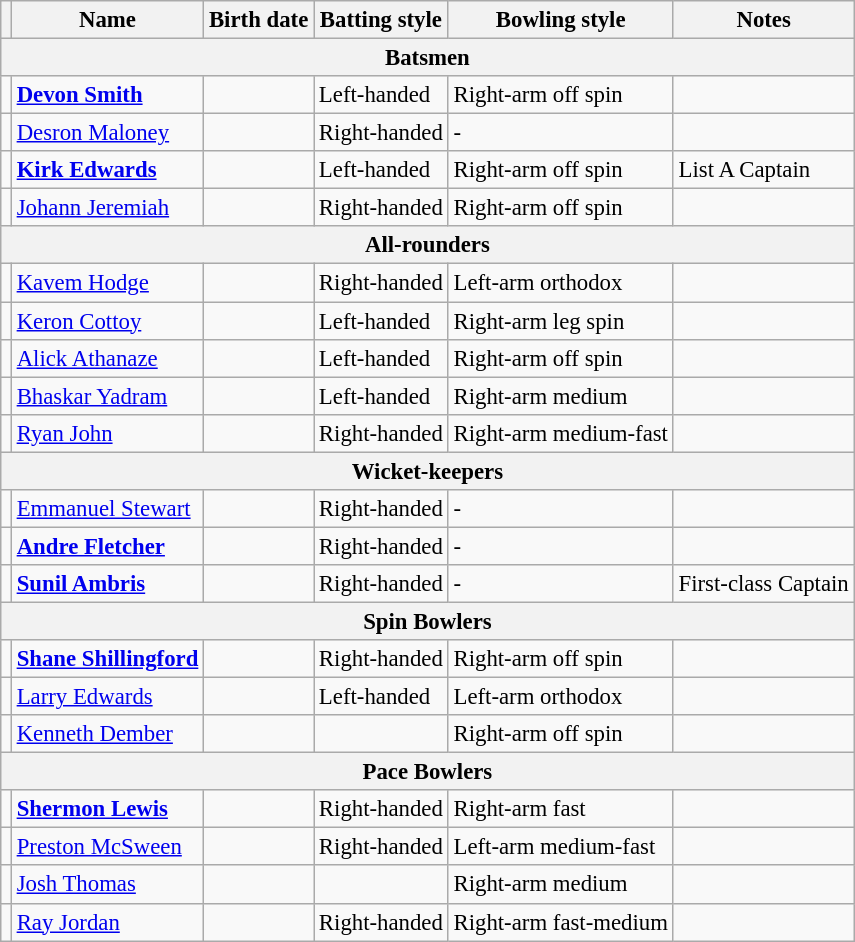<table class="wikitable" style="font-size:95%">
<tr>
<th></th>
<th>Name</th>
<th>Birth date</th>
<th>Batting style</th>
<th>Bowling style</th>
<th>Notes</th>
</tr>
<tr>
<th colspan="6">Batsmen</th>
</tr>
<tr>
<td></td>
<td><strong><a href='#'>Devon Smith</a></strong></td>
<td></td>
<td>Left-handed</td>
<td>Right-arm off spin</td>
<td></td>
</tr>
<tr>
<td></td>
<td><a href='#'>Desron Maloney</a></td>
<td></td>
<td>Right-handed</td>
<td>-</td>
<td></td>
</tr>
<tr>
<td></td>
<td><strong><a href='#'>Kirk Edwards</a></strong></td>
<td></td>
<td>Left-handed</td>
<td>Right-arm off spin</td>
<td>List A Captain</td>
</tr>
<tr>
<td></td>
<td><a href='#'>Johann Jeremiah</a></td>
<td></td>
<td>Right-handed</td>
<td>Right-arm off spin</td>
<td></td>
</tr>
<tr>
<th colspan="6">All-rounders</th>
</tr>
<tr>
<td></td>
<td><a href='#'>Kavem Hodge</a></td>
<td></td>
<td>Right-handed</td>
<td>Left-arm orthodox</td>
<td></td>
</tr>
<tr>
<td></td>
<td><a href='#'>Keron Cottoy</a></td>
<td></td>
<td>Left-handed</td>
<td>Right-arm leg spin</td>
<td></td>
</tr>
<tr>
<td></td>
<td><a href='#'>Alick Athanaze</a></td>
<td></td>
<td>Left-handed</td>
<td>Right-arm off spin</td>
<td></td>
</tr>
<tr>
<td></td>
<td><a href='#'>Bhaskar Yadram</a></td>
<td></td>
<td>Left-handed</td>
<td>Right-arm medium</td>
<td></td>
</tr>
<tr>
<td></td>
<td><a href='#'>Ryan John</a></td>
<td></td>
<td>Right-handed</td>
<td>Right-arm medium-fast</td>
<td></td>
</tr>
<tr>
<th colspan="6">Wicket-keepers</th>
</tr>
<tr>
<td></td>
<td><a href='#'>Emmanuel Stewart</a></td>
<td></td>
<td>Right-handed</td>
<td>-</td>
<td></td>
</tr>
<tr>
<td></td>
<td><strong><a href='#'>Andre Fletcher</a></strong></td>
<td></td>
<td>Right-handed</td>
<td>-</td>
<td></td>
</tr>
<tr>
<td></td>
<td><strong><a href='#'>Sunil Ambris</a></strong></td>
<td></td>
<td>Right-handed</td>
<td>-</td>
<td>First-class Captain</td>
</tr>
<tr>
<th colspan="6">Spin Bowlers</th>
</tr>
<tr>
<td></td>
<td><strong><a href='#'>Shane Shillingford</a></strong></td>
<td></td>
<td>Right-handed</td>
<td>Right-arm off spin</td>
<td></td>
</tr>
<tr>
<td></td>
<td><a href='#'>Larry Edwards</a></td>
<td></td>
<td>Left-handed</td>
<td>Left-arm orthodox</td>
<td></td>
</tr>
<tr>
<td></td>
<td><a href='#'>Kenneth Dember</a></td>
<td></td>
<td></td>
<td>Right-arm off spin</td>
<td></td>
</tr>
<tr>
<th colspan="6">Pace Bowlers</th>
</tr>
<tr>
<td></td>
<td><strong><a href='#'>Shermon Lewis</a></strong></td>
<td></td>
<td>Right-handed</td>
<td>Right-arm fast</td>
<td></td>
</tr>
<tr>
<td></td>
<td><a href='#'>Preston McSween</a></td>
<td></td>
<td>Right-handed</td>
<td>Left-arm medium-fast</td>
<td></td>
</tr>
<tr>
<td></td>
<td><a href='#'>Josh Thomas</a></td>
<td></td>
<td></td>
<td>Right-arm medium</td>
<td></td>
</tr>
<tr>
<td></td>
<td><a href='#'>Ray Jordan</a></td>
<td></td>
<td>Right-handed</td>
<td>Right-arm fast-medium</td>
<td></td>
</tr>
</table>
